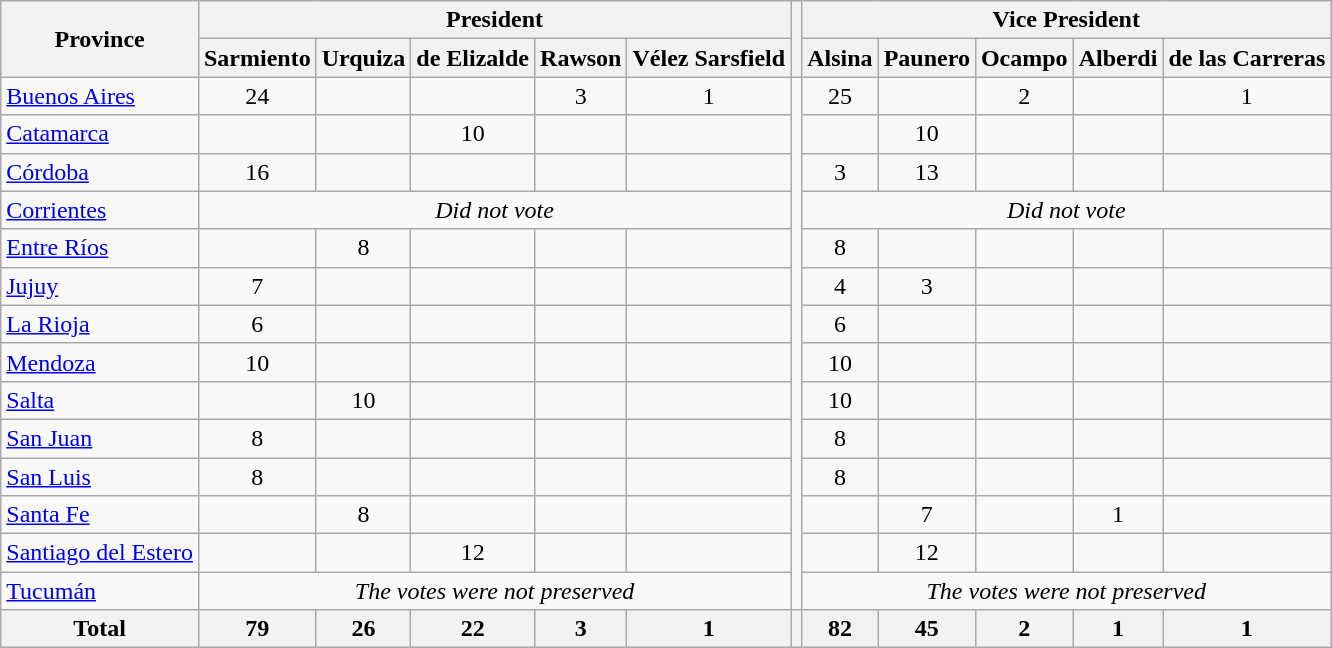<table class="wikitable" style="text-align:center;">
<tr>
<th rowspan=2>Province</th>
<th colspan=5>President</th>
<th rowspan=2></th>
<th colspan=5>Vice President</th>
</tr>
<tr>
<th>Sarmiento</th>
<th>Urquiza</th>
<th>de Elizalde</th>
<th>Rawson</th>
<th>Vélez Sarsfield</th>
<th>Alsina</th>
<th>Paunero</th>
<th>Ocampo</th>
<th>Alberdi</th>
<th>de las Carreras</th>
</tr>
<tr>
<td align="left"><a href='#'>Buenos Aires</a></td>
<td>24</td>
<td></td>
<td></td>
<td>3</td>
<td>1</td>
<td rowspan=14></td>
<td>25</td>
<td></td>
<td>2</td>
<td></td>
<td>1</td>
</tr>
<tr>
<td align="left"><a href='#'>Catamarca</a></td>
<td></td>
<td></td>
<td>10</td>
<td></td>
<td></td>
<td></td>
<td>10</td>
<td></td>
<td></td>
<td></td>
</tr>
<tr>
<td align="left"><a href='#'>Córdoba</a></td>
<td>16</td>
<td></td>
<td></td>
<td></td>
<td></td>
<td>3</td>
<td>13</td>
<td></td>
<td></td>
<td></td>
</tr>
<tr>
<td align="left"><a href='#'>Corrientes</a></td>
<td colspan=5><em>Did not vote</em></td>
<td colspan=5><em>Did not vote</em></td>
</tr>
<tr>
<td align="left"><a href='#'>Entre Ríos</a></td>
<td></td>
<td>8</td>
<td></td>
<td></td>
<td></td>
<td>8</td>
<td></td>
<td></td>
<td></td>
<td></td>
</tr>
<tr>
<td align="left"><a href='#'>Jujuy</a></td>
<td>7</td>
<td></td>
<td></td>
<td></td>
<td></td>
<td>4</td>
<td>3</td>
<td></td>
<td></td>
<td></td>
</tr>
<tr>
<td align="left"><a href='#'>La Rioja</a></td>
<td>6</td>
<td></td>
<td></td>
<td></td>
<td></td>
<td>6</td>
<td></td>
<td></td>
<td></td>
<td></td>
</tr>
<tr>
<td align="left"><a href='#'>Mendoza</a></td>
<td>10</td>
<td></td>
<td></td>
<td></td>
<td></td>
<td>10</td>
<td></td>
<td></td>
<td></td>
<td></td>
</tr>
<tr>
<td align="left"><a href='#'>Salta</a></td>
<td></td>
<td>10</td>
<td></td>
<td></td>
<td></td>
<td>10</td>
<td></td>
<td></td>
<td></td>
<td></td>
</tr>
<tr>
<td align="left"><a href='#'>San Juan</a></td>
<td>8</td>
<td></td>
<td></td>
<td></td>
<td></td>
<td>8</td>
<td></td>
<td></td>
<td></td>
<td></td>
</tr>
<tr>
<td align="left"><a href='#'>San Luis</a></td>
<td>8</td>
<td></td>
<td></td>
<td></td>
<td></td>
<td>8</td>
<td></td>
<td></td>
<td></td>
<td></td>
</tr>
<tr>
<td align="left"><a href='#'>Santa Fe</a></td>
<td></td>
<td>8</td>
<td></td>
<td></td>
<td></td>
<td></td>
<td>7</td>
<td></td>
<td>1</td>
<td></td>
</tr>
<tr>
<td align="left"><a href='#'>Santiago del Estero</a></td>
<td></td>
<td></td>
<td>12</td>
<td></td>
<td></td>
<td></td>
<td>12</td>
<td></td>
<td></td>
<td></td>
</tr>
<tr>
<td align="left"><a href='#'>Tucumán</a></td>
<td colspan=5><em>The votes were not preserved</em></td>
<td colspan=5><em>The votes were not preserved</em></td>
</tr>
<tr>
<th>Total</th>
<th>79</th>
<th>26</th>
<th>22</th>
<th>3</th>
<th>1</th>
<th></th>
<th>82</th>
<th>45</th>
<th>2</th>
<th>1</th>
<th>1</th>
</tr>
</table>
